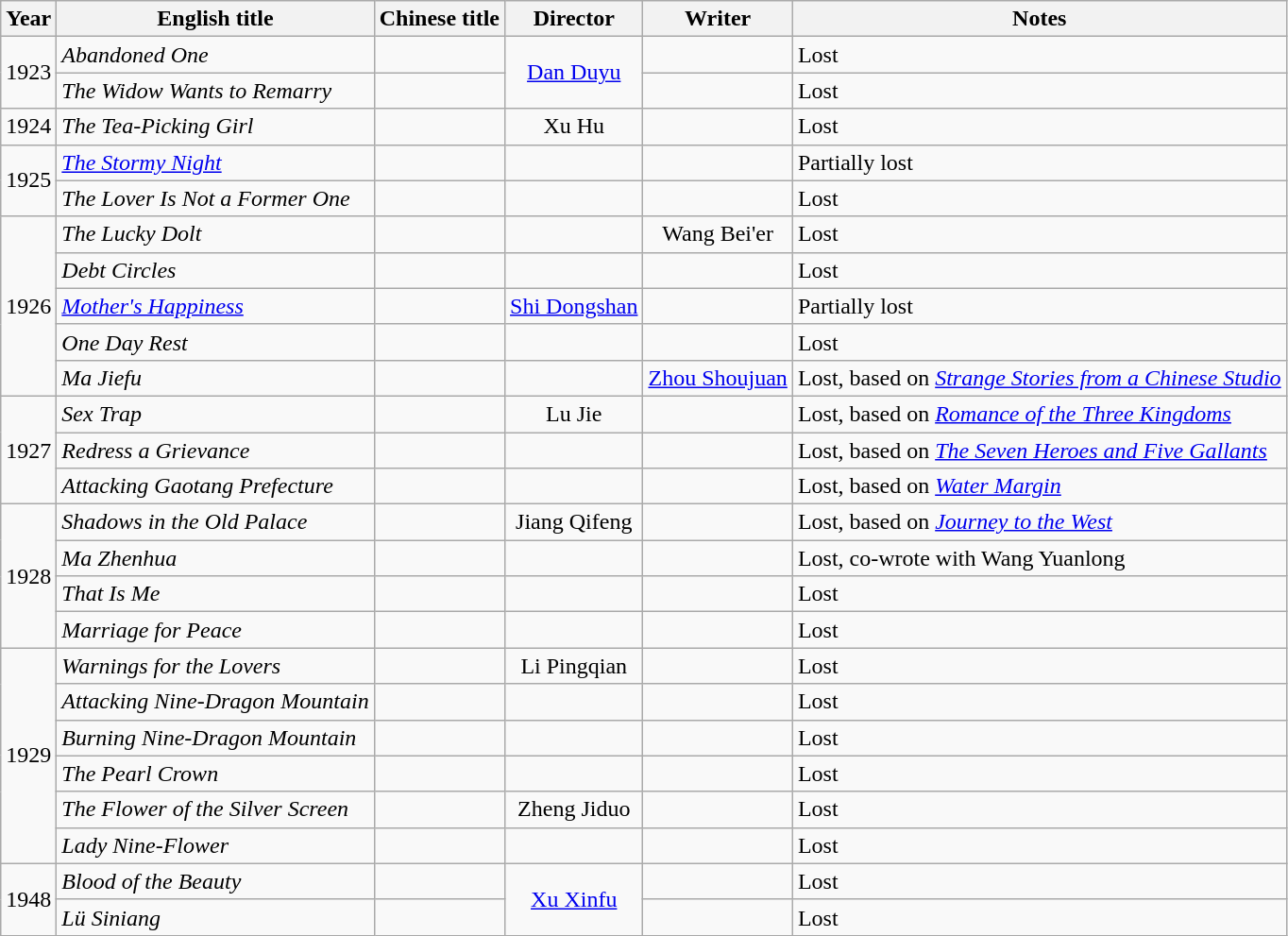<table class="wikitable sortable">
<tr>
<th>Year</th>
<th>English title</th>
<th>Chinese title</th>
<th>Director</th>
<th>Writer</th>
<th class="unsortable">Notes</th>
</tr>
<tr>
<td rowspan=2>1923</td>
<td><em>Abandoned One</em></td>
<td></td>
<td rowspan="2," align="center"><a href='#'>Dan Duyu</a></td>
<td></td>
<td>Lost</td>
</tr>
<tr>
<td><em>The Widow Wants to Remarry</em></td>
<td></td>
<td></td>
<td>Lost</td>
</tr>
<tr>
<td>1924</td>
<td><em>The Tea-Picking Girl</em></td>
<td></td>
<td align="center">Xu Hu</td>
<td></td>
<td>Lost</td>
</tr>
<tr>
<td rowspan=2>1925</td>
<td><em><a href='#'>The Stormy Night</a></em></td>
<td></td>
<td></td>
<td></td>
<td>Partially lost</td>
</tr>
<tr>
<td><em>The Lover Is Not a Former One</em></td>
<td></td>
<td></td>
<td></td>
<td>Lost</td>
</tr>
<tr>
<td rowspan=5>1926</td>
<td><em>The Lucky Dolt</em></td>
<td></td>
<td></td>
<td align="center">Wang Bei'er</td>
<td>Lost</td>
</tr>
<tr>
<td><em>Debt Circles</em></td>
<td></td>
<td></td>
<td></td>
<td>Lost</td>
</tr>
<tr>
<td><em><a href='#'>Mother's Happiness</a></em></td>
<td></td>
<td align="center"><a href='#'>Shi Dongshan</a></td>
<td></td>
<td>Partially lost</td>
</tr>
<tr>
<td><em>One Day Rest</em></td>
<td></td>
<td></td>
<td></td>
<td>Lost</td>
</tr>
<tr>
<td><em>Ma Jiefu</em></td>
<td></td>
<td></td>
<td align="center"><a href='#'>Zhou Shoujuan</a></td>
<td>Lost, based on <em><a href='#'>Strange Stories from a Chinese Studio</a></em></td>
</tr>
<tr>
<td rowspan=3>1927</td>
<td><em>Sex Trap</em></td>
<td></td>
<td align="center">Lu Jie</td>
<td></td>
<td>Lost, based on <em><a href='#'>Romance of the Three Kingdoms</a></em></td>
</tr>
<tr>
<td><em>Redress a Grievance</em></td>
<td></td>
<td></td>
<td></td>
<td>Lost, based on <em><a href='#'>The Seven Heroes and Five Gallants</a></em></td>
</tr>
<tr>
<td><em>Attacking Gaotang Prefecture</em></td>
<td></td>
<td></td>
<td></td>
<td>Lost, based on <em><a href='#'>Water Margin</a></em></td>
</tr>
<tr>
<td rowspan=4>1928</td>
<td><em>Shadows in the Old Palace</em></td>
<td></td>
<td align="center">Jiang Qifeng</td>
<td></td>
<td>Lost, based on <em><a href='#'>Journey to the West</a></em></td>
</tr>
<tr>
<td><em>Ma Zhenhua</em></td>
<td></td>
<td></td>
<td></td>
<td>Lost, co-wrote with Wang Yuanlong</td>
</tr>
<tr>
<td><em>That Is Me</em></td>
<td></td>
<td></td>
<td></td>
<td>Lost</td>
</tr>
<tr>
<td><em>Marriage for Peace</em></td>
<td></td>
<td></td>
<td></td>
<td>Lost</td>
</tr>
<tr>
<td rowspan=6>1929</td>
<td><em>Warnings for the Lovers</em></td>
<td></td>
<td align="center">Li Pingqian</td>
<td></td>
<td>Lost</td>
</tr>
<tr>
<td><em>Attacking Nine-Dragon Mountain</em></td>
<td></td>
<td></td>
<td></td>
<td>Lost</td>
</tr>
<tr>
<td><em>Burning Nine-Dragon Mountain</em></td>
<td></td>
<td></td>
<td></td>
<td>Lost</td>
</tr>
<tr>
<td><em>The Pearl Crown</em></td>
<td></td>
<td></td>
<td></td>
<td>Lost</td>
</tr>
<tr>
<td><em>The Flower of the Silver Screen</em></td>
<td></td>
<td align="center">Zheng Jiduo</td>
<td></td>
<td>Lost</td>
</tr>
<tr>
<td><em>Lady Nine-Flower</em></td>
<td></td>
<td></td>
<td></td>
<td>Lost</td>
</tr>
<tr>
<td rowspan=2>1948</td>
<td><em>Blood of the Beauty</em></td>
<td></td>
<td rowspan="2," align="center"><a href='#'>Xu Xinfu</a></td>
<td></td>
<td>Lost</td>
</tr>
<tr>
<td><em>Lü Siniang</em></td>
<td></td>
<td></td>
<td>Lost</td>
</tr>
</table>
